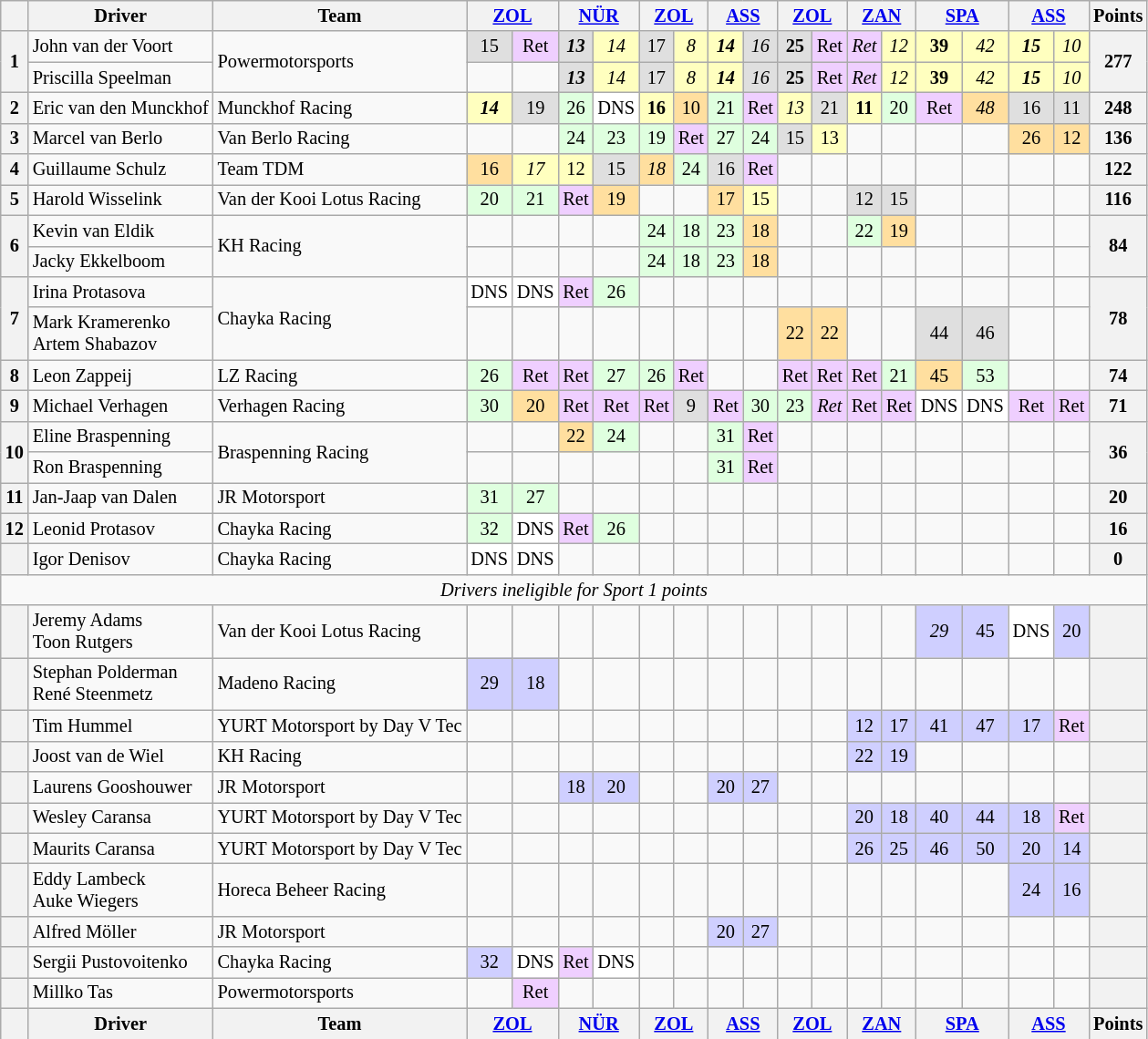<table class="wikitable" style="font-size: 85%; text-align:center;">
<tr valign="top">
<th valign="middle"></th>
<th valign="middle">Driver</th>
<th valign="middle">Team</th>
<th colspan=2><a href='#'>ZOL</a><br></th>
<th colspan=2><a href='#'>NÜR</a><br></th>
<th colspan=2><a href='#'>ZOL</a><br></th>
<th colspan=2><a href='#'>ASS</a><br></th>
<th colspan=2><a href='#'>ZOL</a><br></th>
<th colspan=2><a href='#'>ZAN</a><br></th>
<th colspan=2><a href='#'>SPA</a><br></th>
<th colspan=2><a href='#'>ASS</a><br></th>
<th valign="middle">Points</th>
</tr>
<tr>
<th rowspan=2>1</th>
<td align=left> John van der Voort</td>
<td rowspan=2 align=left> Powermotorsports</td>
<td style="background:#DFDFDF;">15</td>
<td style="background:#EFCFFF;">Ret</td>
<td style="background:#DFDFDF;"><strong><em>13</em></strong></td>
<td style="background:#FFFFBF;"><em>14</em></td>
<td style="background:#DFDFDF;">17</td>
<td style="background:#FFFFBF;"><em>8</em></td>
<td style="background:#FFFFBF;"><strong><em>14</em></strong></td>
<td style="background:#DFDFDF;"><em>16</em></td>
<td style="background:#DFDFDF;"><strong>25</strong></td>
<td style="background:#EFCFFF;">Ret</td>
<td style="background:#EFCFFF;"><em>Ret</em></td>
<td style="background:#FFFFBF;"><em>12</em></td>
<td style="background:#FFFFBF;"><strong>39</strong></td>
<td style="background:#FFFFBF;"><em>42</em></td>
<td style="background:#FFFFBF;"><strong><em>15</em></strong></td>
<td style="background:#FFFFBF;"><em>10</em></td>
<th rowspan=2>277</th>
</tr>
<tr>
<td align=left> Priscilla Speelman</td>
<td></td>
<td></td>
<td style="background:#DFDFDF;"><strong><em>13</em></strong></td>
<td style="background:#FFFFBF;"><em>14</em></td>
<td style="background:#DFDFDF;">17</td>
<td style="background:#FFFFBF;"><em>8</em></td>
<td style="background:#FFFFBF;"><strong><em>14</em></strong></td>
<td style="background:#DFDFDF;"><em>16</em></td>
<td style="background:#DFDFDF;"><strong>25</strong></td>
<td style="background:#EFCFFF;">Ret</td>
<td style="background:#EFCFFF;"><em>Ret</em></td>
<td style="background:#FFFFBF;"><em>12</em></td>
<td style="background:#FFFFBF;"><strong>39</strong></td>
<td style="background:#FFFFBF;"><em>42</em></td>
<td style="background:#FFFFBF;"><strong><em>15</em></strong></td>
<td style="background:#FFFFBF;"><em>10</em></td>
</tr>
<tr>
<th>2</th>
<td align=left> Eric van den Munckhof</td>
<td align=left> Munckhof Racing</td>
<td style="background:#FFFFBF;"><strong><em>14</em></strong></td>
<td style="background:#DFDFDF;">19</td>
<td style="background:#DFFFDF;">26</td>
<td style="background:#FFFFFF;">DNS</td>
<td style="background:#FFFFBF;"><strong>16</strong></td>
<td style="background:#FFDF9F;">10</td>
<td style="background:#DFFFDF;">21</td>
<td style="background:#EFCFFF;">Ret</td>
<td style="background:#FFFFBF;"><em>13</em></td>
<td style="background:#DFDFDF;">21</td>
<td style="background:#FFFFBF;"><strong>11</strong></td>
<td style="background:#DFFFDF;">20</td>
<td style="background:#EFCFFF;">Ret</td>
<td style="background:#FFDF9F;"><em>48</em></td>
<td style="background:#DFDFDF;">16</td>
<td style="background:#DFDFDF;">11</td>
<th>248</th>
</tr>
<tr>
<th>3</th>
<td align=left> Marcel van Berlo</td>
<td align=left> Van Berlo Racing</td>
<td></td>
<td></td>
<td style="background:#DFFFDF;">24</td>
<td style="background:#DFFFDF;">23</td>
<td style="background:#DFFFDF;">19</td>
<td style="background:#EFCFFF;">Ret</td>
<td style="background:#DFFFDF;">27</td>
<td style="background:#DFFFDF;">24</td>
<td style="background:#DFDFDF;">15</td>
<td style="background:#FFFFBF;">13</td>
<td></td>
<td></td>
<td></td>
<td></td>
<td style="background:#FFDF9F;">26</td>
<td style="background:#FFDF9F;">12</td>
<th>136</th>
</tr>
<tr>
<th>4</th>
<td align=left> Guillaume Schulz</td>
<td align=left> Team TDM</td>
<td style="background:#FFDF9F;">16</td>
<td style="background:#FFFFBF;"><em>17</em></td>
<td style="background:#FFFFBF;">12</td>
<td style="background:#DFDFDF;">15</td>
<td style="background:#FFDF9F;"><em>18</em></td>
<td style="background:#DFFFDF;">24</td>
<td style="background:#DFDFDF;">16</td>
<td style="background:#EFCFFF;">Ret</td>
<td></td>
<td></td>
<td></td>
<td></td>
<td></td>
<td></td>
<td></td>
<td></td>
<th>122</th>
</tr>
<tr>
<th>5</th>
<td align=left> Harold Wisselink</td>
<td align=left> Van der Kooi Lotus Racing</td>
<td style="background:#DFFFDF;">20</td>
<td style="background:#DFFFDF;">21</td>
<td style="background:#EFCFFF;">Ret</td>
<td style="background:#FFDF9F;">19</td>
<td></td>
<td></td>
<td style="background:#FFDF9F;">17</td>
<td style="background:#FFFFBF;">15</td>
<td></td>
<td></td>
<td style="background:#DFDFDF;">12</td>
<td style="background:#DFDFDF;">15</td>
<td></td>
<td></td>
<td></td>
<td></td>
<th>116</th>
</tr>
<tr>
<th rowspan=2>6</th>
<td align=left> Kevin van Eldik</td>
<td rowspan=2 align=left> KH Racing</td>
<td></td>
<td></td>
<td></td>
<td></td>
<td style="background:#DFFFDF;">24</td>
<td style="background:#DFFFDF;">18</td>
<td style="background:#DFFFDF;">23</td>
<td style="background:#FFDF9F;">18</td>
<td></td>
<td></td>
<td style="background:#DFFFDF;">22</td>
<td style="background:#FFDF9F;">19</td>
<td></td>
<td></td>
<td></td>
<td></td>
<th rowspan=2>84</th>
</tr>
<tr>
<td align=left> Jacky Ekkelboom</td>
<td></td>
<td></td>
<td></td>
<td></td>
<td style="background:#DFFFDF;">24</td>
<td style="background:#DFFFDF;">18</td>
<td style="background:#DFFFDF;">23</td>
<td style="background:#FFDF9F;">18</td>
<td></td>
<td></td>
<td></td>
<td></td>
<td></td>
<td></td>
<td></td>
<td></td>
</tr>
<tr>
<th rowspan=2>7</th>
<td align=left> Irina Protasova</td>
<td rowspan=2 align=left> Chayka Racing</td>
<td style="background:#FFFFFF;">DNS</td>
<td style="background:#FFFFFF;">DNS</td>
<td style="background:#EFCFFF;">Ret</td>
<td style="background:#DFFFDF;">26</td>
<td></td>
<td></td>
<td></td>
<td></td>
<td></td>
<td></td>
<td></td>
<td></td>
<td></td>
<td></td>
<td></td>
<td></td>
<th rowspan=2>78</th>
</tr>
<tr>
<td align=left> Mark Kramerenko<br> Artem Shabazov</td>
<td></td>
<td></td>
<td></td>
<td></td>
<td></td>
<td></td>
<td></td>
<td></td>
<td style="background:#FFDF9F;">22</td>
<td style="background:#FFDF9F;">22</td>
<td></td>
<td></td>
<td style="background:#DFDFDF;">44</td>
<td style="background:#DFDFDF;">46</td>
<td></td>
<td></td>
</tr>
<tr>
<th>8</th>
<td align=left> Leon Zappeij</td>
<td align=left> LZ Racing</td>
<td style="background:#DFFFDF;">26</td>
<td style="background:#EFCFFF;">Ret</td>
<td style="background:#EFCFFF;">Ret</td>
<td style="background:#DFFFDF;">27</td>
<td style="background:#DFFFDF;">26</td>
<td style="background:#EFCFFF;">Ret</td>
<td></td>
<td></td>
<td style="background:#EFCFFF;">Ret</td>
<td style="background:#EFCFFF;">Ret</td>
<td style="background:#EFCFFF;">Ret</td>
<td style="background:#DFFFDF;">21</td>
<td style="background:#FFDF9F;">45</td>
<td style="background:#DFFFDF;">53</td>
<td></td>
<td></td>
<th>74</th>
</tr>
<tr>
<th>9</th>
<td align=left> Michael Verhagen</td>
<td align=left> Verhagen Racing</td>
<td style="background:#DFFFDF;">30</td>
<td style="background:#FFDF9F;">20</td>
<td style="background:#EFCFFF;">Ret</td>
<td style="background:#EFCFFF;">Ret</td>
<td style="background:#EFCFFF;">Ret</td>
<td style="background:#DFDFDF;">9</td>
<td style="background:#EFCFFF;">Ret</td>
<td style="background:#DFFFDF;">30</td>
<td style="background:#DFFFDF;">23</td>
<td style="background:#EFCFFF;"><em>Ret</em></td>
<td style="background:#EFCFFF;">Ret</td>
<td style="background:#EFCFFF;">Ret</td>
<td style="background:#FFFFFF;">DNS</td>
<td style="background:#FFFFFF;">DNS</td>
<td style="background:#EFCFFF;">Ret</td>
<td style="background:#EFCFFF;">Ret</td>
<th>71</th>
</tr>
<tr>
<th rowspan=2>10</th>
<td align=left> Eline Braspenning</td>
<td rowspan=2 align=left> Braspenning Racing</td>
<td></td>
<td></td>
<td style="background:#FFDF9F;">22</td>
<td style="background:#DFFFDF;">24</td>
<td></td>
<td></td>
<td style="background:#DFFFDF;">31</td>
<td style="background:#EFCFFF;">Ret</td>
<td></td>
<td></td>
<td></td>
<td></td>
<td></td>
<td></td>
<td></td>
<td></td>
<th rowspan=2>36</th>
</tr>
<tr>
<td align=left> Ron Braspenning</td>
<td></td>
<td></td>
<td></td>
<td></td>
<td></td>
<td></td>
<td style="background:#DFFFDF;">31</td>
<td style="background:#EFCFFF;">Ret</td>
<td></td>
<td></td>
<td></td>
<td></td>
<td></td>
<td></td>
<td></td>
<td></td>
</tr>
<tr>
<th>11</th>
<td align=left> Jan-Jaap van Dalen</td>
<td align=left> JR Motorsport</td>
<td style="background:#DFFFDF;">31</td>
<td style="background:#DFFFDF;">27</td>
<td></td>
<td></td>
<td></td>
<td></td>
<td></td>
<td></td>
<td></td>
<td></td>
<td></td>
<td></td>
<td></td>
<td></td>
<td></td>
<td></td>
<th>20</th>
</tr>
<tr>
<th>12</th>
<td align=left> Leonid Protasov</td>
<td align=left> Chayka Racing</td>
<td style="background:#DFFFDF;">32</td>
<td style="background:#FFFFFF;">DNS</td>
<td style="background:#EFCFFF;">Ret</td>
<td style="background:#DFFFDF;">26</td>
<td></td>
<td></td>
<td></td>
<td></td>
<td></td>
<td></td>
<td></td>
<td></td>
<td></td>
<td></td>
<td></td>
<td></td>
<th>16</th>
</tr>
<tr>
<th></th>
<td align=left> Igor Denisov</td>
<td align=left> Chayka Racing</td>
<td style="background:#FFFFFF;">DNS</td>
<td style="background:#FFFFFF;">DNS</td>
<td></td>
<td></td>
<td></td>
<td></td>
<td></td>
<td></td>
<td></td>
<td></td>
<td></td>
<td></td>
<td></td>
<td></td>
<td></td>
<td></td>
<th>0</th>
</tr>
<tr>
<td colspan=22><em>Drivers ineligible for Sport 1 points</em></td>
</tr>
<tr>
<th></th>
<td align=left> Jeremy Adams<br> Toon Rutgers</td>
<td align=left> Van der Kooi Lotus Racing</td>
<td></td>
<td></td>
<td></td>
<td></td>
<td></td>
<td></td>
<td></td>
<td></td>
<td></td>
<td></td>
<td></td>
<td></td>
<td style="background:#CFCFFF;"><em>29</em></td>
<td style="background:#CFCFFF;">45</td>
<td style="background:#FFFFFF;">DNS</td>
<td style="background:#CFCFFF;">20</td>
<th></th>
</tr>
<tr>
<th></th>
<td align=left> Stephan Polderman<br> René Steenmetz</td>
<td align=left> Madeno Racing</td>
<td style="background:#CFCFFF;">29</td>
<td style="background:#CFCFFF;">18</td>
<td></td>
<td></td>
<td></td>
<td></td>
<td></td>
<td></td>
<td></td>
<td></td>
<td></td>
<td></td>
<td></td>
<td></td>
<td></td>
<td></td>
<th></th>
</tr>
<tr>
<th></th>
<td align=left> Tim Hummel</td>
<td align=left> YURT Motorsport by Day V Tec</td>
<td></td>
<td></td>
<td></td>
<td></td>
<td></td>
<td></td>
<td></td>
<td></td>
<td></td>
<td></td>
<td style="background:#CFCFFF;">12</td>
<td style="background:#CFCFFF;">17</td>
<td style="background:#CFCFFF;">41</td>
<td style="background:#CFCFFF;">47</td>
<td style="background:#CFCFFF;">17</td>
<td style="background:#EFCFFF;">Ret</td>
<th></th>
</tr>
<tr>
<th></th>
<td align=left> Joost van de Wiel</td>
<td align=left> KH Racing</td>
<td></td>
<td></td>
<td></td>
<td></td>
<td></td>
<td></td>
<td></td>
<td></td>
<td></td>
<td></td>
<td style="background:#CFCFFF;">22</td>
<td style="background:#CFCFFF;">19</td>
<td></td>
<td></td>
<td></td>
<td></td>
<th></th>
</tr>
<tr>
<th></th>
<td align=left> Laurens Gooshouwer</td>
<td align=left> JR Motorsport</td>
<td></td>
<td></td>
<td style="background:#CFCFFF;">18</td>
<td style="background:#CFCFFF;">20</td>
<td></td>
<td></td>
<td style="background:#CFCFFF;">20</td>
<td style="background:#CFCFFF;">27</td>
<td></td>
<td></td>
<td></td>
<td></td>
<td></td>
<td></td>
<td></td>
<td></td>
<th></th>
</tr>
<tr>
<th></th>
<td align=left> Wesley Caransa</td>
<td align=left> YURT Motorsport by Day V Tec</td>
<td></td>
<td></td>
<td></td>
<td></td>
<td></td>
<td></td>
<td></td>
<td></td>
<td></td>
<td></td>
<td style="background:#CFCFFF;">20</td>
<td style="background:#CFCFFF;">18</td>
<td style="background:#CFCFFF;">40</td>
<td style="background:#CFCFFF;">44</td>
<td style="background:#CFCFFF;">18</td>
<td style="background:#EFCFFF;">Ret</td>
<th></th>
</tr>
<tr>
<th></th>
<td align=left> Maurits Caransa</td>
<td align=left> YURT Motorsport by Day V Tec</td>
<td></td>
<td></td>
<td></td>
<td></td>
<td></td>
<td></td>
<td></td>
<td></td>
<td></td>
<td></td>
<td style="background:#CFCFFF;">26</td>
<td style="background:#CFCFFF;">25</td>
<td style="background:#CFCFFF;">46</td>
<td style="background:#CFCFFF;">50</td>
<td style="background:#CFCFFF;">20</td>
<td style="background:#CFCFFF;">14</td>
<th></th>
</tr>
<tr>
<th></th>
<td align=left> Eddy Lambeck<br> Auke Wiegers</td>
<td align=left> Horeca Beheer Racing</td>
<td></td>
<td></td>
<td></td>
<td></td>
<td></td>
<td></td>
<td></td>
<td></td>
<td></td>
<td></td>
<td></td>
<td></td>
<td></td>
<td></td>
<td style="background:#CFCFFF;">24</td>
<td style="background:#CFCFFF;">16</td>
<th></th>
</tr>
<tr>
<th></th>
<td align=left> Alfred Möller</td>
<td align=left> JR Motorsport</td>
<td></td>
<td></td>
<td></td>
<td></td>
<td></td>
<td></td>
<td style="background:#CFCFFF;">20</td>
<td style="background:#CFCFFF;">27</td>
<td></td>
<td></td>
<td></td>
<td></td>
<td></td>
<td></td>
<td></td>
<td></td>
<th></th>
</tr>
<tr>
<th></th>
<td align=left> Sergii Pustovoitenko</td>
<td align=left> Chayka Racing</td>
<td style="background:#CFCFFF;">32</td>
<td style="background:#FFFFFF;">DNS</td>
<td style="background:#EFCFFF;">Ret</td>
<td style="background:#FFFFFF;">DNS</td>
<td></td>
<td></td>
<td></td>
<td></td>
<td></td>
<td></td>
<td></td>
<td></td>
<td></td>
<td></td>
<td></td>
<td></td>
<th></th>
</tr>
<tr>
<th></th>
<td align=left> Millko Tas</td>
<td align=left> Powermotorsports</td>
<td></td>
<td style="background:#EFCFFF;">Ret</td>
<td></td>
<td></td>
<td></td>
<td></td>
<td></td>
<td></td>
<td></td>
<td></td>
<td></td>
<td></td>
<td></td>
<td></td>
<td></td>
<td></td>
<th></th>
</tr>
<tr>
<th valign="middle"></th>
<th valign="middle">Driver</th>
<th valign="middle">Team</th>
<th colspan=2><a href='#'>ZOL</a><br></th>
<th colspan=2><a href='#'>NÜR</a><br></th>
<th colspan=2><a href='#'>ZOL</a><br></th>
<th colspan=2><a href='#'>ASS</a><br></th>
<th colspan=2><a href='#'>ZOL</a><br></th>
<th colspan=2><a href='#'>ZAN</a><br></th>
<th colspan=2><a href='#'>SPA</a><br></th>
<th colspan=2><a href='#'>ASS</a><br></th>
<th valign="middle">Points</th>
</tr>
<tr>
</tr>
</table>
